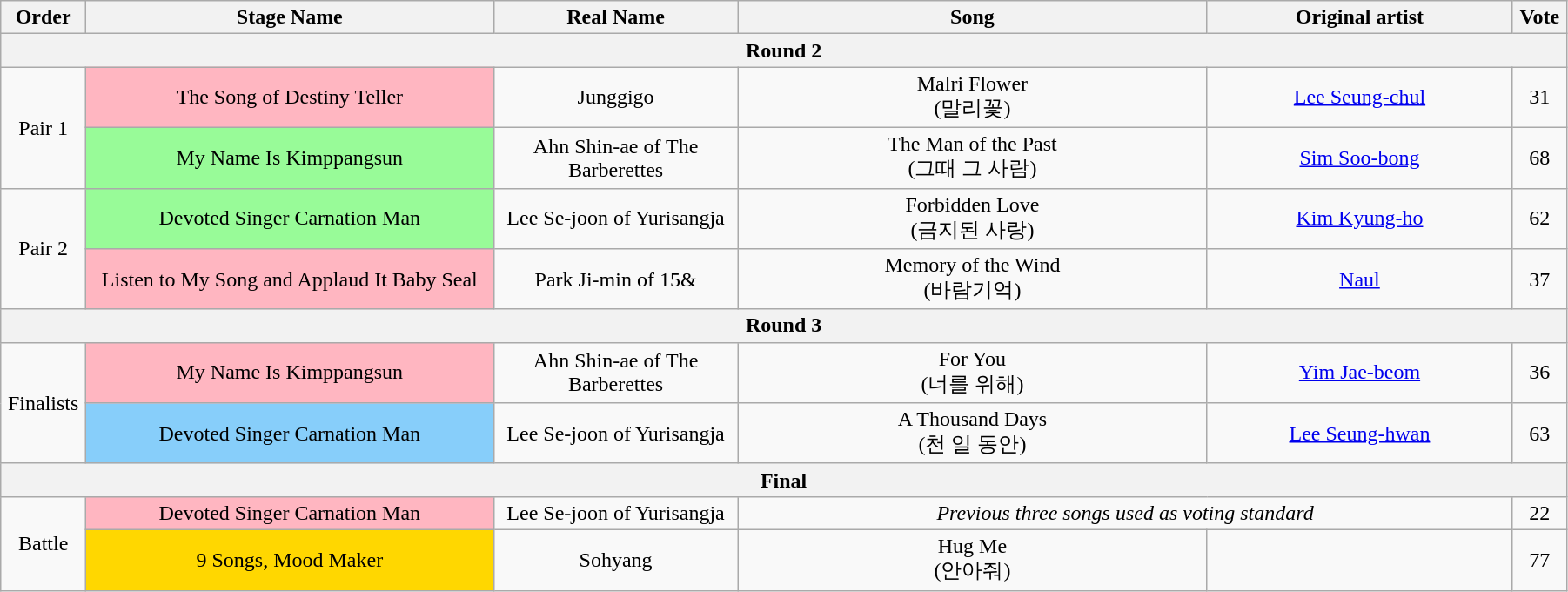<table class="wikitable" style="text-align:center; width:95%;">
<tr>
<th style="width:1%;">Order</th>
<th style="width:20%;">Stage Name</th>
<th style="width:12%;">Real Name</th>
<th style="width:23%;">Song</th>
<th style="width:15%;">Original artist</th>
<th style="width:1%;">Vote</th>
</tr>
<tr>
<th colspan=6>Round 2</th>
</tr>
<tr>
<td rowspan=2>Pair 1</td>
<td bgcolor="lightpink">The Song of Destiny Teller</td>
<td>Junggigo</td>
<td>Malri Flower<br>(말리꽃)</td>
<td><a href='#'>Lee Seung-chul</a></td>
<td>31</td>
</tr>
<tr>
<td bgcolor="palegreen">My Name Is Kimppangsun</td>
<td>Ahn Shin-ae of The Barberettes</td>
<td>The Man of the Past<br>(그때 그 사람)</td>
<td><a href='#'>Sim Soo-bong</a></td>
<td>68</td>
</tr>
<tr>
<td rowspan=2>Pair 2</td>
<td bgcolor="palegreen">Devoted Singer Carnation Man</td>
<td>Lee Se-joon of Yurisangja</td>
<td>Forbidden Love<br>(금지된 사랑)</td>
<td><a href='#'>Kim Kyung-ho</a></td>
<td>62</td>
</tr>
<tr>
<td bgcolor="lightpink">Listen to My Song and Applaud It Baby Seal</td>
<td>Park Ji-min of 15&</td>
<td>Memory of the Wind<br>(바람기억)</td>
<td><a href='#'>Naul</a></td>
<td>37</td>
</tr>
<tr>
<th colspan=6>Round 3</th>
</tr>
<tr>
<td rowspan=2>Finalists</td>
<td bgcolor="lightpink">My Name Is Kimppangsun</td>
<td>Ahn Shin-ae of The Barberettes</td>
<td>For You<br>(너를 위해)</td>
<td><a href='#'>Yim Jae-beom</a></td>
<td>36</td>
</tr>
<tr>
<td bgcolor="lightskyblue">Devoted Singer Carnation Man</td>
<td>Lee Se-joon of Yurisangja</td>
<td>A Thousand Days<br>(천 일 동안)</td>
<td><a href='#'>Lee Seung-hwan</a></td>
<td>63</td>
</tr>
<tr>
<th colspan=6>Final</th>
</tr>
<tr>
<td rowspan=2>Battle</td>
<td bgcolor="lightpink">Devoted Singer Carnation Man</td>
<td>Lee Se-joon of Yurisangja</td>
<td colspan=2><em>Previous three songs used as voting standard</em></td>
<td>22</td>
</tr>
<tr>
<td bgcolor="gold">9 Songs, Mood Maker</td>
<td>Sohyang</td>
<td>Hug Me<br>(안아줘)</td>
<td></td>
<td>77</td>
</tr>
</table>
